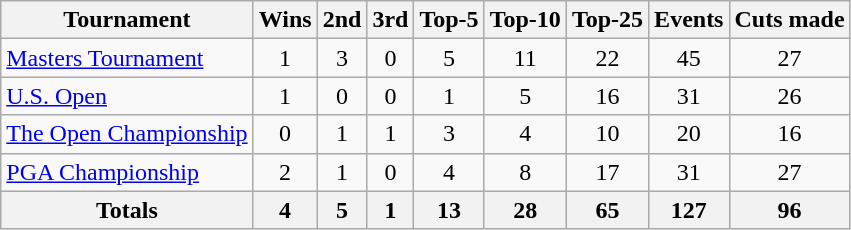<table class=wikitable style=text-align:center>
<tr>
<th>Tournament</th>
<th>Wins</th>
<th>2nd</th>
<th>3rd</th>
<th>Top-5</th>
<th>Top-10</th>
<th>Top-25</th>
<th>Events</th>
<th>Cuts made</th>
</tr>
<tr>
<td align=left><a href='#'>Masters Tournament</a></td>
<td>1</td>
<td>3</td>
<td>0</td>
<td>5</td>
<td>11</td>
<td>22</td>
<td>45</td>
<td>27</td>
</tr>
<tr>
<td align=left><a href='#'>U.S. Open</a></td>
<td>1</td>
<td>0</td>
<td>0</td>
<td>1</td>
<td>5</td>
<td>16</td>
<td>31</td>
<td>26</td>
</tr>
<tr>
<td align=left><a href='#'>The Open Championship</a></td>
<td>0</td>
<td>1</td>
<td>1</td>
<td>3</td>
<td>4</td>
<td>10</td>
<td>20</td>
<td>16</td>
</tr>
<tr>
<td align=left><a href='#'>PGA Championship</a></td>
<td>2</td>
<td>1</td>
<td>0</td>
<td>4</td>
<td>8</td>
<td>17</td>
<td>31</td>
<td>27</td>
</tr>
<tr>
<th>Totals</th>
<th>4</th>
<th>5</th>
<th>1</th>
<th>13</th>
<th>28</th>
<th>65</th>
<th>127</th>
<th>96</th>
</tr>
</table>
